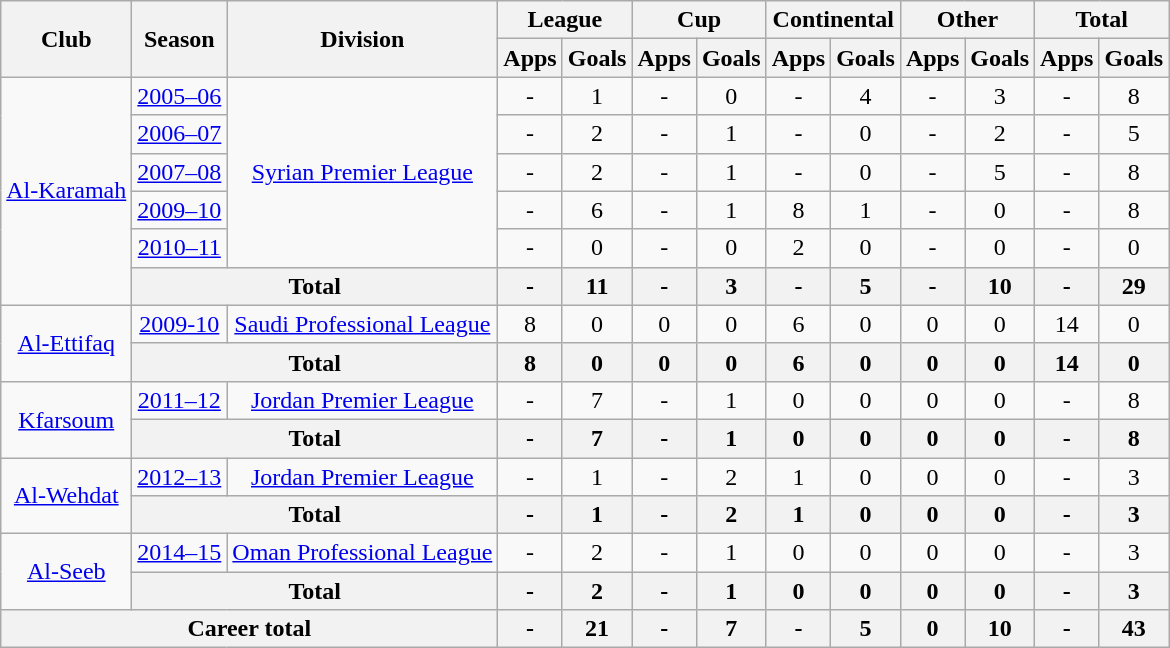<table class="wikitable" style="text-align: center;">
<tr>
<th rowspan="2">Club</th>
<th rowspan="2">Season</th>
<th rowspan="2">Division</th>
<th colspan="2">League</th>
<th colspan="2">Cup</th>
<th colspan="2">Continental</th>
<th colspan="2">Other</th>
<th colspan="2">Total</th>
</tr>
<tr>
<th>Apps</th>
<th>Goals</th>
<th>Apps</th>
<th>Goals</th>
<th>Apps</th>
<th>Goals</th>
<th>Apps</th>
<th>Goals</th>
<th>Apps</th>
<th>Goals</th>
</tr>
<tr>
<td rowspan="6"><a href='#'>Al-Karamah</a></td>
<td><a href='#'>2005–06</a></td>
<td rowspan="5"><a href='#'>Syrian Premier League</a></td>
<td>-</td>
<td>1</td>
<td>-</td>
<td>0</td>
<td>-</td>
<td>4</td>
<td>-</td>
<td>3</td>
<td>-</td>
<td>8</td>
</tr>
<tr>
<td><a href='#'>2006–07</a></td>
<td>-</td>
<td>2</td>
<td>-</td>
<td>1</td>
<td>-</td>
<td>0</td>
<td>-</td>
<td>2</td>
<td>-</td>
<td>5</td>
</tr>
<tr>
<td><a href='#'>2007–08</a></td>
<td>-</td>
<td>2</td>
<td>-</td>
<td>1</td>
<td>-</td>
<td>0</td>
<td>-</td>
<td>5</td>
<td>-</td>
<td>8</td>
</tr>
<tr>
<td><a href='#'>2009–10</a></td>
<td>-</td>
<td>6</td>
<td>-</td>
<td>1</td>
<td>8</td>
<td>1</td>
<td>-</td>
<td>0</td>
<td>-</td>
<td>8</td>
</tr>
<tr>
<td><a href='#'>2010–11</a></td>
<td>-</td>
<td>0</td>
<td>-</td>
<td>0</td>
<td>2</td>
<td>0</td>
<td>-</td>
<td>0</td>
<td>-</td>
<td>0</td>
</tr>
<tr>
<th colspan="2">Total</th>
<th>-</th>
<th>11</th>
<th>-</th>
<th>3</th>
<th>-</th>
<th>5</th>
<th>-</th>
<th>10</th>
<th>-</th>
<th>29</th>
</tr>
<tr>
<td rowspan="2"><a href='#'>Al-Ettifaq</a></td>
<td><a href='#'>2009-10</a></td>
<td rowspan="1"><a href='#'>Saudi Professional League</a></td>
<td>8</td>
<td>0</td>
<td>0</td>
<td>0</td>
<td>6</td>
<td>0</td>
<td>0</td>
<td>0</td>
<td>14</td>
<td>0</td>
</tr>
<tr>
<th colspan="2">Total</th>
<th>8</th>
<th>0</th>
<th>0</th>
<th>0</th>
<th>6</th>
<th>0</th>
<th>0</th>
<th>0</th>
<th>14</th>
<th>0</th>
</tr>
<tr>
<td rowspan="2"><a href='#'>Kfarsoum</a></td>
<td><a href='#'>2011–12</a></td>
<td rowspan="1"><a href='#'>Jordan Premier League</a></td>
<td>-</td>
<td>7</td>
<td>-</td>
<td>1</td>
<td>0</td>
<td>0</td>
<td>0</td>
<td>0</td>
<td>-</td>
<td>8</td>
</tr>
<tr>
<th colspan="2">Total</th>
<th>-</th>
<th>7</th>
<th>-</th>
<th>1</th>
<th>0</th>
<th>0</th>
<th>0</th>
<th>0</th>
<th>-</th>
<th>8</th>
</tr>
<tr>
<td rowspan="2"><a href='#'>Al-Wehdat</a></td>
<td><a href='#'>2012–13</a></td>
<td rowspan="1"><a href='#'>Jordan Premier League</a></td>
<td>-</td>
<td>1</td>
<td>-</td>
<td>2</td>
<td>1</td>
<td>0</td>
<td>0</td>
<td>0</td>
<td>-</td>
<td>3</td>
</tr>
<tr>
<th colspan="2">Total</th>
<th>-</th>
<th>1</th>
<th>-</th>
<th>2</th>
<th>1</th>
<th>0</th>
<th>0</th>
<th>0</th>
<th>-</th>
<th>3</th>
</tr>
<tr>
<td rowspan="2"><a href='#'>Al-Seeb</a></td>
<td><a href='#'>2014–15</a></td>
<td rowspan="1"><a href='#'>Oman Professional League</a></td>
<td>-</td>
<td>2</td>
<td>-</td>
<td>1</td>
<td>0</td>
<td>0</td>
<td>0</td>
<td>0</td>
<td>-</td>
<td>3</td>
</tr>
<tr>
<th colspan="2">Total</th>
<th>-</th>
<th>2</th>
<th>-</th>
<th>1</th>
<th>0</th>
<th>0</th>
<th>0</th>
<th>0</th>
<th>-</th>
<th>3</th>
</tr>
<tr>
<th colspan="3">Career total</th>
<th>-</th>
<th>21</th>
<th>-</th>
<th>7</th>
<th>-</th>
<th>5</th>
<th>0</th>
<th>10</th>
<th>-</th>
<th>43</th>
</tr>
</table>
